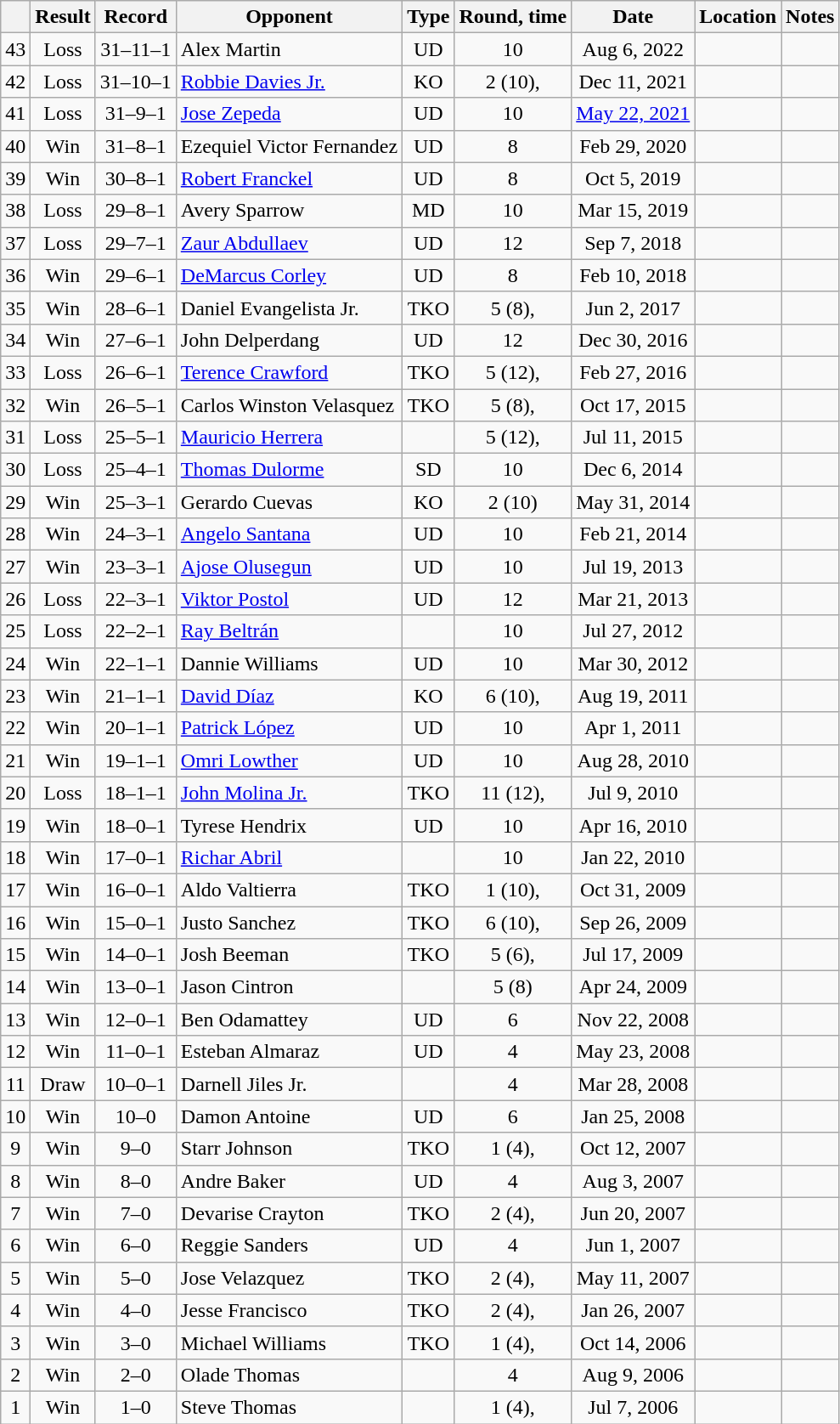<table class="wikitable" style="text-align:center">
<tr>
<th></th>
<th>Result</th>
<th>Record</th>
<th>Opponent</th>
<th>Type</th>
<th>Round, time</th>
<th>Date</th>
<th>Location</th>
<th>Notes</th>
</tr>
<tr>
<td>43</td>
<td>Loss</td>
<td>31–11–1</td>
<td align=left>Alex Martin</td>
<td>UD</td>
<td>10</td>
<td>Aug 6, 2022</td>
<td align=left></td>
<td></td>
</tr>
<tr>
<td>42</td>
<td>Loss</td>
<td>31–10–1</td>
<td align=left><a href='#'>Robbie Davies Jr.</a></td>
<td>KO</td>
<td>2 (10), </td>
<td>Dec 11, 2021</td>
<td align=left></td>
<td align=left></td>
</tr>
<tr>
<td>41</td>
<td>Loss</td>
<td>31–9–1</td>
<td align=left><a href='#'>Jose Zepeda</a></td>
<td>UD</td>
<td>10</td>
<td><a href='#'>May 22, 2021</a></td>
<td align=left></td>
<td align=left></td>
</tr>
<tr>
<td>40</td>
<td>Win</td>
<td>31–8–1</td>
<td style="text-align:left;">Ezequiel Victor Fernandez</td>
<td>UD</td>
<td>8</td>
<td>Feb 29, 2020</td>
<td style="text-align:left;"></td>
<td></td>
</tr>
<tr>
<td>39</td>
<td>Win</td>
<td>30–8–1</td>
<td style="text-align:left;"><a href='#'>Robert Franckel</a></td>
<td>UD</td>
<td>8</td>
<td>Oct 5, 2019</td>
<td style="text-align:left;"></td>
<td></td>
</tr>
<tr>
<td>38</td>
<td>Loss</td>
<td>29–8–1</td>
<td style="text-align:left;">Avery Sparrow</td>
<td>MD</td>
<td>10</td>
<td>Mar 15, 2019</td>
<td style="text-align:left;"></td>
<td></td>
</tr>
<tr>
<td>37</td>
<td>Loss</td>
<td>29–7–1</td>
<td style="text-align:left;"><a href='#'>Zaur Abdullaev</a></td>
<td>UD</td>
<td>12</td>
<td>Sep 7, 2018</td>
<td style="text-align:left;"></td>
<td style="text-align:left;"></td>
</tr>
<tr>
<td>36</td>
<td>Win</td>
<td>29–6–1</td>
<td style="text-align:left;"><a href='#'>DeMarcus Corley</a></td>
<td>UD</td>
<td>8</td>
<td>Feb 10, 2018</td>
<td style="text-align:left;"></td>
<td></td>
</tr>
<tr>
<td>35</td>
<td>Win</td>
<td>28–6–1</td>
<td style="text-align:left;">Daniel Evangelista Jr.</td>
<td>TKO</td>
<td>5 (8), </td>
<td>Jun 2, 2017</td>
<td style="text-align:left;"></td>
<td></td>
</tr>
<tr>
<td>34</td>
<td>Win</td>
<td>27–6–1</td>
<td style="text-align:left;">John Delperdang</td>
<td>UD</td>
<td>12</td>
<td>Dec 30, 2016</td>
<td style="text-align:left;"></td>
<td style="text-align:left;"></td>
</tr>
<tr>
<td>33</td>
<td>Loss</td>
<td>26–6–1</td>
<td style="text-align:left;"><a href='#'>Terence Crawford</a></td>
<td>TKO</td>
<td>5 (12), </td>
<td>Feb 27, 2016</td>
<td style="text-align:left;"></td>
<td style="text-align:left;"></td>
</tr>
<tr>
<td>32</td>
<td>Win</td>
<td>26–5–1</td>
<td style="text-align:left;">Carlos Winston Velasquez</td>
<td>TKO</td>
<td>5 (8), </td>
<td>Oct 17, 2015</td>
<td style="text-align:left;"></td>
<td style="text-align:left;"></td>
</tr>
<tr>
<td>31</td>
<td>Loss</td>
<td>25–5–1</td>
<td style="text-align:left;"><a href='#'>Mauricio Herrera</a></td>
<td></td>
<td>5 (12), </td>
<td>Jul 11, 2015</td>
<td style="text-align:left;"></td>
<td style="text-align:left;"></td>
</tr>
<tr>
<td>30</td>
<td>Loss</td>
<td>25–4–1</td>
<td style="text-align:left;"><a href='#'>Thomas Dulorme</a></td>
<td>SD</td>
<td>10</td>
<td>Dec 6, 2014</td>
<td style="text-align:left;"></td>
<td style="text-align:left;"></td>
</tr>
<tr>
<td>29</td>
<td>Win</td>
<td>25–3–1</td>
<td style="text-align:left;">Gerardo Cuevas</td>
<td>KO</td>
<td>2 (10)</td>
<td>May 31, 2014</td>
<td style="text-align:left;"></td>
<td></td>
</tr>
<tr>
<td>28</td>
<td>Win</td>
<td>24–3–1</td>
<td style="text-align:left;"><a href='#'>Angelo Santana</a></td>
<td>UD</td>
<td>10</td>
<td>Feb 21, 2014</td>
<td style="text-align:left;"></td>
<td></td>
</tr>
<tr>
<td>27</td>
<td>Win</td>
<td>23–3–1</td>
<td style="text-align:left;"><a href='#'>Ajose Olusegun</a></td>
<td>UD</td>
<td>10</td>
<td>Jul 19, 2013</td>
<td style="text-align:left;"></td>
<td></td>
</tr>
<tr>
<td>26</td>
<td>Loss</td>
<td>22–3–1</td>
<td style="text-align:left;"><a href='#'>Viktor Postol</a></td>
<td>UD</td>
<td>12</td>
<td>Mar 21, 2013</td>
<td style="text-align:left;"></td>
<td style="text-align:left;"></td>
</tr>
<tr>
<td>25</td>
<td>Loss</td>
<td>22–2–1</td>
<td style="text-align:left;"><a href='#'>Ray Beltrán</a></td>
<td></td>
<td>10</td>
<td>Jul 27, 2012</td>
<td style="text-align:left;"></td>
<td style="text-align:left;"></td>
</tr>
<tr>
<td>24</td>
<td>Win</td>
<td>22–1–1</td>
<td style="text-align:left;">Dannie Williams</td>
<td>UD</td>
<td>10</td>
<td>Mar 30, 2012</td>
<td style="text-align:left;"></td>
<td style="text-align:left;"></td>
</tr>
<tr>
<td>23</td>
<td>Win</td>
<td>21–1–1</td>
<td style="text-align:left;"><a href='#'>David Díaz</a></td>
<td>KO</td>
<td>6 (10), </td>
<td>Aug 19, 2011</td>
<td style="text-align:left;"></td>
<td style="text-align:left;"></td>
</tr>
<tr>
<td>22</td>
<td>Win</td>
<td>20–1–1</td>
<td style="text-align:left;"><a href='#'>Patrick López</a></td>
<td>UD</td>
<td>10</td>
<td>Apr 1, 2011</td>
<td style="text-align:left;"></td>
<td style="text-align:left;"></td>
</tr>
<tr>
<td>21</td>
<td>Win</td>
<td>19–1–1</td>
<td style="text-align:left;"><a href='#'>Omri Lowther</a></td>
<td>UD</td>
<td>10</td>
<td>Aug 28, 2010</td>
<td style="text-align:left;"></td>
<td></td>
</tr>
<tr>
<td>20</td>
<td>Loss</td>
<td>18–1–1</td>
<td style="text-align:left;"><a href='#'>John Molina Jr.</a></td>
<td>TKO</td>
<td>11 (12), </td>
<td>Jul 9, 2010</td>
<td style="text-align:left;"></td>
<td style="text-align:left;"></td>
</tr>
<tr>
<td>19</td>
<td>Win</td>
<td>18–0–1</td>
<td style="text-align:left;">Tyrese Hendrix</td>
<td>UD</td>
<td>10</td>
<td>Apr 16, 2010</td>
<td style="text-align:left;"></td>
<td style="text-align:left;"></td>
</tr>
<tr>
<td>18</td>
<td>Win</td>
<td>17–0–1</td>
<td style="text-align:left;"><a href='#'>Richar Abril</a></td>
<td></td>
<td>10</td>
<td>Jan 22, 2010</td>
<td style="text-align:left;"></td>
<td></td>
</tr>
<tr>
<td>17</td>
<td>Win</td>
<td>16–0–1</td>
<td style="text-align:left;">Aldo Valtierra</td>
<td>TKO</td>
<td>1 (10), </td>
<td>Oct 31, 2009</td>
<td style="text-align:left;"></td>
<td></td>
</tr>
<tr>
<td>16</td>
<td>Win</td>
<td>15–0–1</td>
<td style="text-align:left;">Justo Sanchez</td>
<td>TKO</td>
<td>6 (10), </td>
<td>Sep 26, 2009</td>
<td style="text-align:left;"></td>
<td></td>
</tr>
<tr>
<td>15</td>
<td>Win</td>
<td>14–0–1</td>
<td style="text-align:left;">Josh Beeman</td>
<td>TKO</td>
<td>5 (6), </td>
<td>Jul 17, 2009</td>
<td style="text-align:left;"></td>
<td></td>
</tr>
<tr>
<td>14</td>
<td>Win</td>
<td>13–0–1</td>
<td style="text-align:left;">Jason Cintron</td>
<td></td>
<td>5 (8)</td>
<td>Apr 24, 2009</td>
<td style="text-align:left;"></td>
<td></td>
</tr>
<tr>
<td>13</td>
<td>Win</td>
<td>12–0–1</td>
<td style="text-align:left;">Ben Odamattey</td>
<td>UD</td>
<td>6</td>
<td>Nov 22, 2008</td>
<td style="text-align:left;"></td>
<td></td>
</tr>
<tr>
<td>12</td>
<td>Win</td>
<td>11–0–1</td>
<td style="text-align:left;">Esteban Almaraz</td>
<td>UD</td>
<td>4</td>
<td>May 23, 2008</td>
<td style="text-align:left;"></td>
<td></td>
</tr>
<tr>
<td>11</td>
<td>Draw</td>
<td>10–0–1</td>
<td style="text-align:left;">Darnell Jiles Jr.</td>
<td></td>
<td>4</td>
<td>Mar 28, 2008</td>
<td style="text-align:left;"></td>
<td></td>
</tr>
<tr>
<td>10</td>
<td>Win</td>
<td>10–0</td>
<td style="text-align:left;">Damon Antoine</td>
<td>UD</td>
<td>6</td>
<td>Jan 25, 2008</td>
<td style="text-align:left;"></td>
<td></td>
</tr>
<tr>
<td>9</td>
<td>Win</td>
<td>9–0</td>
<td style="text-align:left;">Starr Johnson</td>
<td>TKO</td>
<td>1 (4), </td>
<td>Oct 12, 2007</td>
<td style="text-align:left;"></td>
<td></td>
</tr>
<tr>
<td>8</td>
<td>Win</td>
<td>8–0</td>
<td style="text-align:left;">Andre Baker</td>
<td>UD</td>
<td>4</td>
<td>Aug 3, 2007</td>
<td style="text-align:left;"></td>
<td></td>
</tr>
<tr>
<td>7</td>
<td>Win</td>
<td>7–0</td>
<td style="text-align:left;">Devarise Crayton</td>
<td>TKO</td>
<td>2 (4), </td>
<td>Jun 20, 2007</td>
<td style="text-align:left;"></td>
<td></td>
</tr>
<tr>
<td>6</td>
<td>Win</td>
<td>6–0</td>
<td style="text-align:left;">Reggie Sanders</td>
<td>UD</td>
<td>4</td>
<td>Jun 1, 2007</td>
<td style="text-align:left;"></td>
<td></td>
</tr>
<tr>
<td>5</td>
<td>Win</td>
<td>5–0</td>
<td style="text-align:left;">Jose Velazquez</td>
<td>TKO</td>
<td>2 (4), </td>
<td>May 11, 2007</td>
<td style="text-align:left;"></td>
<td></td>
</tr>
<tr>
<td>4</td>
<td>Win</td>
<td>4–0</td>
<td style="text-align:left;">Jesse Francisco</td>
<td>TKO</td>
<td>2 (4), </td>
<td>Jan 26, 2007</td>
<td style="text-align:left;"></td>
<td></td>
</tr>
<tr>
<td>3</td>
<td>Win</td>
<td>3–0</td>
<td style="text-align:left;">Michael Williams</td>
<td>TKO</td>
<td>1 (4), </td>
<td>Oct 14, 2006</td>
<td style="text-align:left;"></td>
<td></td>
</tr>
<tr>
<td>2</td>
<td>Win</td>
<td>2–0</td>
<td style="text-align:left;">Olade Thomas</td>
<td></td>
<td>4</td>
<td>Aug 9, 2006</td>
<td style="text-align:left;"></td>
<td></td>
</tr>
<tr>
<td>1</td>
<td>Win</td>
<td>1–0</td>
<td style="text-align:left;">Steve Thomas</td>
<td></td>
<td>1 (4), </td>
<td>Jul 7, 2006</td>
<td style="text-align:left;"></td>
<td></td>
</tr>
</table>
